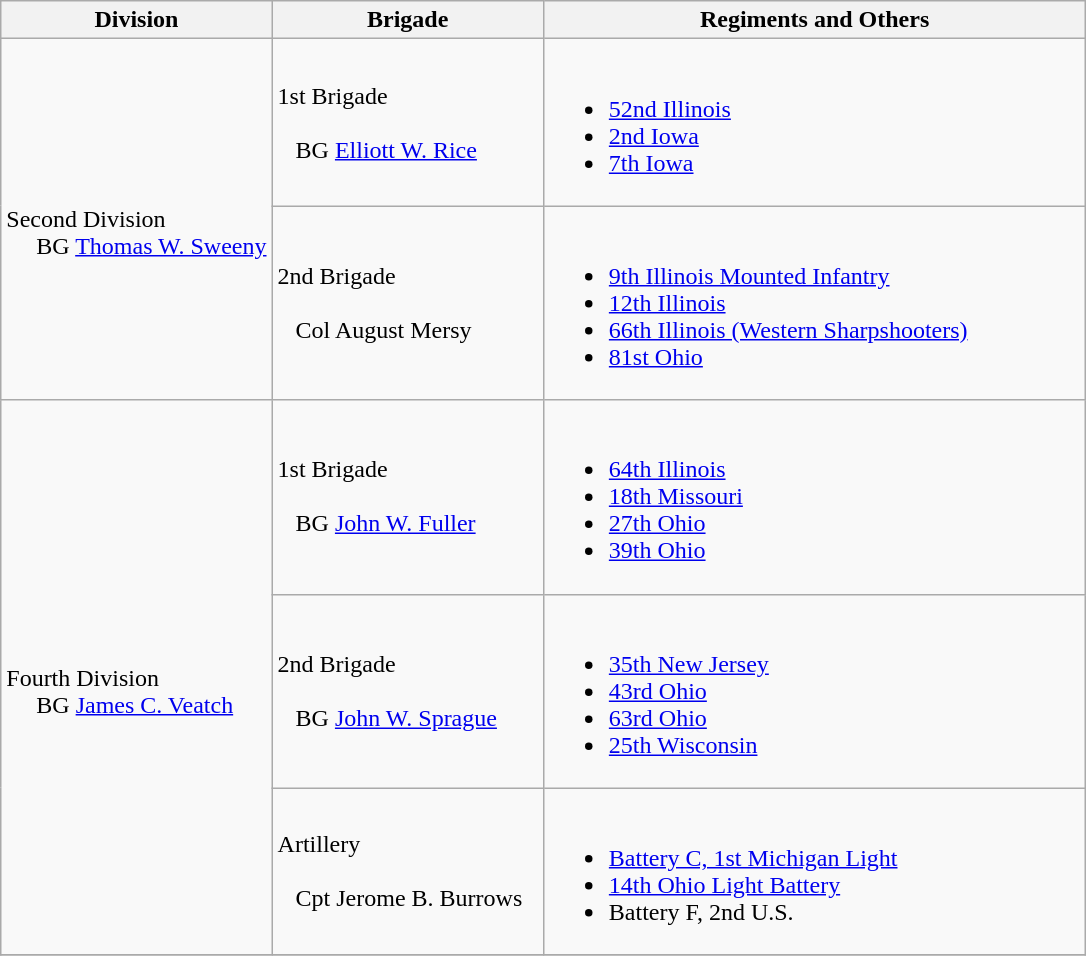<table class="wikitable">
<tr>
<th width=25%>Division</th>
<th width=25%>Brigade</th>
<th>Regiments and Others</th>
</tr>
<tr>
<td rowspan=2><br>Second Division
<br>    
BG <a href='#'>Thomas W. Sweeny</a><br></td>
<td>1st Brigade<br><br>  
BG <a href='#'>Elliott W. Rice</a></td>
<td><br><ul><li><a href='#'>52nd Illinois</a></li><li><a href='#'>2nd Iowa</a></li><li><a href='#'>7th Iowa</a></li></ul></td>
</tr>
<tr>
<td>2nd Brigade<br><br>  
Col August Mersy</td>
<td><br><ul><li><a href='#'>9th Illinois Mounted Infantry</a></li><li><a href='#'>12th Illinois</a></li><li><a href='#'>66th Illinois (Western Sharpshooters)</a></li><li><a href='#'>81st Ohio</a></li></ul></td>
</tr>
<tr>
<td rowspan=3><br>Fourth Division
<br>    
BG <a href='#'>James C. Veatch</a><br></td>
<td>1st Brigade<br><br>  
BG <a href='#'>John W. Fuller</a></td>
<td><br><ul><li><a href='#'>64th Illinois</a></li><li><a href='#'>18th Missouri</a></li><li><a href='#'>27th Ohio</a></li><li><a href='#'>39th Ohio</a></li></ul></td>
</tr>
<tr>
<td>2nd Brigade<br><br>  
BG <a href='#'>John W. Sprague</a></td>
<td><br><ul><li><a href='#'>35th New Jersey</a></li><li><a href='#'>43rd Ohio</a></li><li><a href='#'>63rd Ohio</a></li><li><a href='#'>25th Wisconsin</a></li></ul></td>
</tr>
<tr>
<td>Artillery<br><br>  
Cpt Jerome B. Burrows</td>
<td><br><ul><li><a href='#'>Battery C, 1st Michigan Light</a></li><li><a href='#'>14th Ohio Light Battery</a></li><li>Battery F, 2nd U.S.</li></ul></td>
</tr>
<tr>
</tr>
</table>
